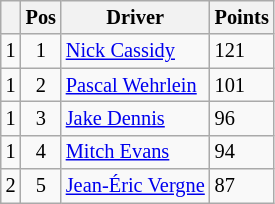<table class="wikitable" style="font-size: 85%;">
<tr>
<th></th>
<th>Pos</th>
<th>Driver</th>
<th>Points</th>
</tr>
<tr>
<td align="left"> 1</td>
<td align="center">1</td>
<td> <a href='#'>Nick Cassidy</a></td>
<td align="left">121</td>
</tr>
<tr>
<td align="left"> 1</td>
<td align="center">2</td>
<td> <a href='#'>Pascal Wehrlein</a></td>
<td align="left">101</td>
</tr>
<tr>
<td align="left"> 1</td>
<td align="center">3</td>
<td> <a href='#'>Jake Dennis</a></td>
<td align="left">96</td>
</tr>
<tr>
<td align="left"> 1</td>
<td align="center">4</td>
<td> <a href='#'>Mitch Evans</a></td>
<td align="left">94</td>
</tr>
<tr>
<td align="left"> 2</td>
<td align="center">5</td>
<td> <a href='#'>Jean-Éric Vergne</a></td>
<td align="left">87</td>
</tr>
</table>
